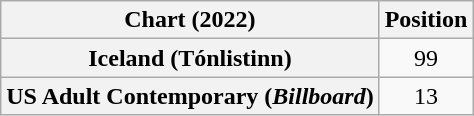<table class="wikitable plainrowheaders" style="text-align:center">
<tr>
<th scope="col">Chart (2022)</th>
<th scope="col">Position</th>
</tr>
<tr>
<th scope="row">Iceland (Tónlistinn)</th>
<td>99</td>
</tr>
<tr>
<th scope="row">US Adult Contemporary (<em>Billboard</em>)</th>
<td>13</td>
</tr>
</table>
